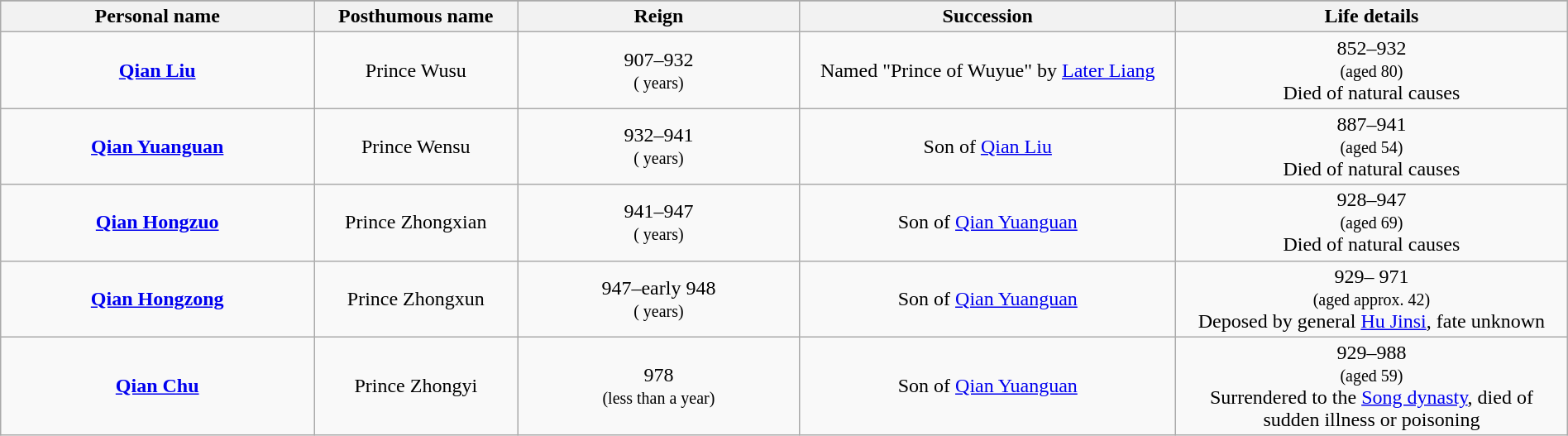<table class="wikitable plainrowheaders" style="text-align:center; width:100%;">
<tr>
</tr>
<tr>
<th scope="col" width="20%">Personal name</th>
<th scope="col" width="13%">Posthumous name</th>
<th scope="col" width="18%">Reign</th>
<th scope="col" width="24%">Succession</th>
<th scope="col" width="25%">Life details</th>
</tr>
<tr>
<td><strong><a href='#'>Qian Liu</a></strong><br></td>
<td>Prince Wusu<br></td>
<td>907–932<br><small>( years)</small></td>
<td>Named "Prince of Wuyue" by <a href='#'>Later Liang</a></td>
<td>852–932<br><small>(aged 80)</small><br>Died of natural causes</td>
</tr>
<tr>
<td><strong><a href='#'>Qian Yuanguan</a></strong><br></td>
<td>Prince Wensu<br></td>
<td>932–941<br><small>( years)</small></td>
<td>Son of <a href='#'>Qian Liu</a></td>
<td>887–941<br><small>(aged 54)</small><br>Died of natural causes</td>
</tr>
<tr>
<td><strong><a href='#'>Qian Hongzuo</a></strong><br></td>
<td>Prince Zhongxian<br></td>
<td>941–947<br><small>( years)</small></td>
<td>Son of <a href='#'>Qian Yuanguan</a></td>
<td>928–947<br><small>(aged 69)</small><br>Died of natural causes</td>
</tr>
<tr>
<td><strong><a href='#'>Qian Hongzong</a></strong><br></td>
<td>Prince Zhongxun<br></td>
<td>947–early 948<br><small>( years)</small></td>
<td>Son of <a href='#'>Qian Yuanguan</a></td>
<td> 929– 971<br><small>(aged approx. 42)</small><br>Deposed by general <a href='#'>Hu Jinsi</a>, fate unknown</td>
</tr>
<tr>
<td><strong><a href='#'>Qian Chu</a></strong><br></td>
<td>Prince Zhongyi<br></td>
<td>978<br><small>(less than a year)</small></td>
<td>Son of <a href='#'>Qian Yuanguan</a></td>
<td>929–988<br><small>(aged 59)</small><br>Surrendered to the <a href='#'>Song dynasty</a>, died of sudden illness or poisoning</td>
</tr>
</table>
